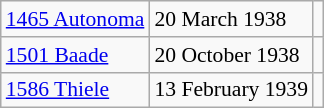<table class="wikitable floatright" style="font-size: 0.9em;">
<tr>
<td><a href='#'>1465 Autonoma</a></td>
<td>20 March 1938</td>
<td></td>
</tr>
<tr>
<td><a href='#'>1501 Baade</a></td>
<td>20 October 1938</td>
<td></td>
</tr>
<tr>
<td><a href='#'>1586 Thiele</a></td>
<td>13 February 1939</td>
<td></td>
</tr>
</table>
